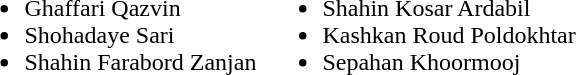<table>
<tr style="vertical-align: top;">
<td><br><ul><li>Ghaffari Qazvin</li><li>Shohadaye Sari</li><li>Shahin Farabord Zanjan</li></ul></td>
<td><br><ul><li>Shahin Kosar Ardabil</li><li>Kashkan Roud Poldokhtar</li><li>Sepahan Khoormooj</li></ul></td>
</tr>
</table>
